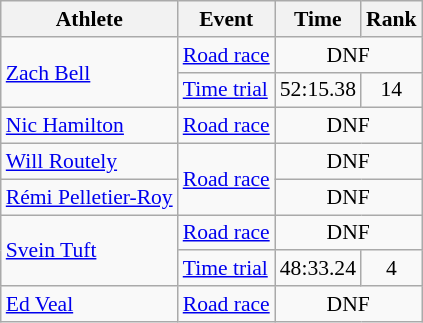<table class=wikitable style="font-size:90%">
<tr>
<th>Athlete</th>
<th>Event</th>
<th>Time</th>
<th>Rank</th>
</tr>
<tr>
<td rowspan="2"><a href='#'>Zach Bell</a></td>
<td><a href='#'>Road race</a></td>
<td align=center colspan="2">DNF</td>
</tr>
<tr>
<td><a href='#'>Time trial</a></td>
<td align=right>52:15.38</td>
<td align=center>14</td>
</tr>
<tr>
<td><a href='#'>Nic Hamilton</a></td>
<td><a href='#'>Road race</a></td>
<td align=center colspan="2">DNF</td>
</tr>
<tr>
<td><a href='#'>Will Routely</a></td>
<td rowspan="2"><a href='#'>Road race</a></td>
<td align=center colspan="2">DNF</td>
</tr>
<tr>
<td><a href='#'>Rémi Pelletier-Roy</a></td>
<td align=center colspan="2">DNF</td>
</tr>
<tr>
<td rowspan="2"><a href='#'>Svein Tuft</a></td>
<td><a href='#'>Road race</a></td>
<td align=center colspan="2">DNF</td>
</tr>
<tr>
<td><a href='#'>Time trial</a></td>
<td align=right>48:33.24</td>
<td align=center>4</td>
</tr>
<tr>
<td><a href='#'>Ed Veal</a></td>
<td><a href='#'>Road race</a></td>
<td align=center colspan="2">DNF</td>
</tr>
</table>
